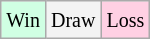<table class="wikitable">
<tr>
<td style="background-color: #d0ffe3;"><small>Win</small></td>
<td style="background-color: #f3f3f3;"><small>Draw</small></td>
<td style="background-color: #ffd0e3;"><small>Loss</small></td>
</tr>
</table>
